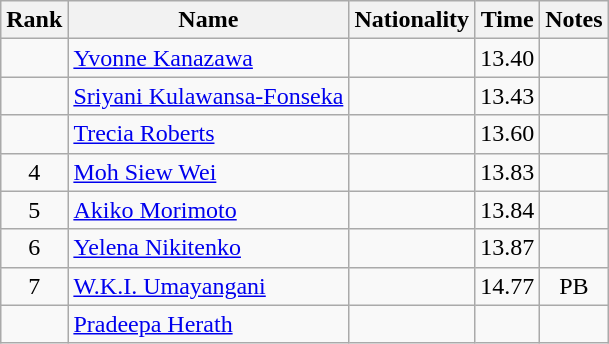<table class="wikitable sortable" style="text-align:center">
<tr>
<th>Rank</th>
<th>Name</th>
<th>Nationality</th>
<th>Time</th>
<th>Notes</th>
</tr>
<tr>
<td></td>
<td align=left><a href='#'>Yvonne Kanazawa</a></td>
<td align=left></td>
<td>13.40</td>
<td></td>
</tr>
<tr>
<td></td>
<td align=left><a href='#'>Sriyani Kulawansa-Fonseka</a></td>
<td align=left></td>
<td>13.43</td>
<td></td>
</tr>
<tr>
<td></td>
<td align=left><a href='#'>Trecia Roberts</a></td>
<td align=left></td>
<td>13.60</td>
<td></td>
</tr>
<tr>
<td>4</td>
<td align=left><a href='#'>Moh Siew Wei</a></td>
<td align=left></td>
<td>13.83</td>
<td></td>
</tr>
<tr>
<td>5</td>
<td align=left><a href='#'>Akiko Morimoto</a></td>
<td align=left></td>
<td>13.84</td>
<td></td>
</tr>
<tr>
<td>6</td>
<td align=left><a href='#'>Yelena Nikitenko</a></td>
<td align=left></td>
<td>13.87</td>
<td></td>
</tr>
<tr>
<td>7</td>
<td align=left><a href='#'>W.K.I. Umayangani</a></td>
<td align=left></td>
<td>14.77</td>
<td>PB</td>
</tr>
<tr>
<td></td>
<td align=left><a href='#'>Pradeepa Herath</a></td>
<td align=left></td>
<td></td>
<td></td>
</tr>
</table>
